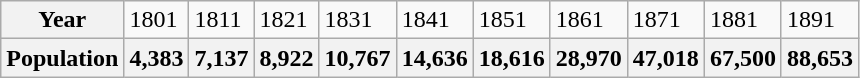<table class="wikitable">
<tr>
<th>Year</th>
<td>1801</td>
<td>1811</td>
<td>1821</td>
<td>1831</td>
<td>1841</td>
<td>1851</td>
<td>1861</td>
<td>1871</td>
<td>1881</td>
<td>1891</td>
</tr>
<tr>
<th>Population</th>
<th>4,383</th>
<th>7,137</th>
<th>8,922</th>
<th>10,767</th>
<th>14,636</th>
<th>18,616</th>
<th>28,970</th>
<th>47,018</th>
<th>67,500</th>
<th>88,653</th>
</tr>
</table>
